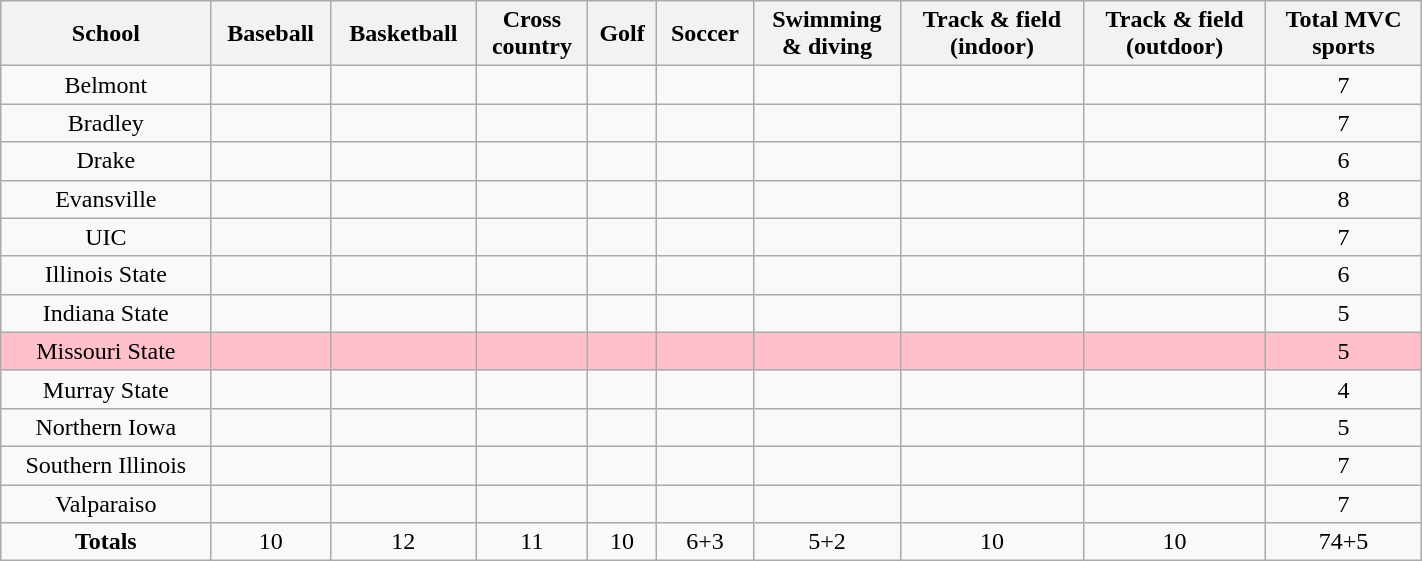<table class="wikitable" style="text-align:center; width:75%">
<tr>
<th>School</th>
<th>Baseball</th>
<th>Basketball</th>
<th>Cross<br>country</th>
<th>Golf</th>
<th>Soccer</th>
<th>Swimming<br>& diving</th>
<th>Track & field<br>(indoor)</th>
<th>Track & field<br>(outdoor)</th>
<th>Total MVC<br>sports</th>
</tr>
<tr>
<td>Belmont</td>
<td></td>
<td></td>
<td></td>
<td></td>
<td></td>
<td></td>
<td></td>
<td></td>
<td>7</td>
</tr>
<tr>
<td>Bradley</td>
<td></td>
<td></td>
<td></td>
<td></td>
<td></td>
<td></td>
<td></td>
<td></td>
<td>7</td>
</tr>
<tr>
<td>Drake</td>
<td></td>
<td></td>
<td></td>
<td></td>
<td></td>
<td></td>
<td></td>
<td></td>
<td>6</td>
</tr>
<tr>
<td>Evansville</td>
<td></td>
<td></td>
<td></td>
<td></td>
<td></td>
<td></td>
<td></td>
<td></td>
<td>8</td>
</tr>
<tr>
<td>UIC</td>
<td></td>
<td></td>
<td></td>
<td></td>
<td></td>
<td></td>
<td></td>
<td></td>
<td>7</td>
</tr>
<tr>
<td>Illinois State</td>
<td></td>
<td></td>
<td></td>
<td></td>
<td></td>
<td></td>
<td></td>
<td></td>
<td>6</td>
</tr>
<tr>
<td>Indiana State</td>
<td></td>
<td></td>
<td></td>
<td></td>
<td></td>
<td></td>
<td></td>
<td></td>
<td>5</td>
</tr>
<tr bgcolor=pink>
<td>Missouri State</td>
<td></td>
<td></td>
<td></td>
<td></td>
<td></td>
<td></td>
<td></td>
<td></td>
<td>5</td>
</tr>
<tr>
<td>Murray State</td>
<td></td>
<td></td>
<td></td>
<td></td>
<td></td>
<td></td>
<td></td>
<td></td>
<td>4</td>
</tr>
<tr>
<td>Northern Iowa</td>
<td></td>
<td></td>
<td></td>
<td></td>
<td></td>
<td></td>
<td></td>
<td></td>
<td>5</td>
</tr>
<tr>
<td>Southern Illinois</td>
<td></td>
<td></td>
<td></td>
<td></td>
<td></td>
<td></td>
<td></td>
<td></td>
<td>7</td>
</tr>
<tr>
<td>Valparaiso</td>
<td></td>
<td></td>
<td></td>
<td></td>
<td></td>
<td></td>
<td></td>
<td></td>
<td>7</td>
</tr>
<tr>
<td><strong>Totals</strong></td>
<td>10</td>
<td>12</td>
<td>11</td>
<td>10</td>
<td>6+3</td>
<td>5+2</td>
<td>10</td>
<td>10</td>
<td>74+5</td>
</tr>
</table>
